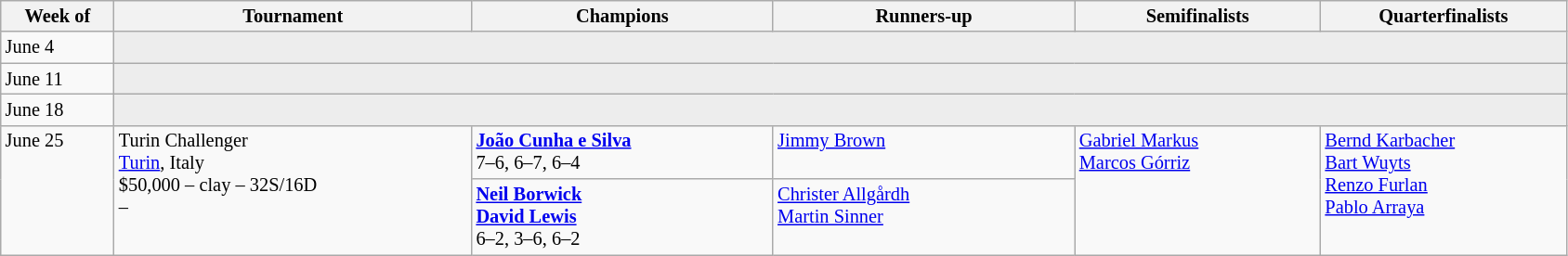<table class="wikitable" style="font-size:85%;">
<tr>
<th width="75">Week of</th>
<th width="250">Tournament</th>
<th width="210">Champions</th>
<th width="210">Runners-up</th>
<th width="170">Semifinalists</th>
<th width="170">Quarterfinalists</th>
</tr>
<tr valign="top">
<td rowspan="1">June 4</td>
<td colspan="5" bgcolor="#ededed"></td>
</tr>
<tr valign="top">
<td rowspan="1">June 11</td>
<td colspan="5" bgcolor="#ededed"></td>
</tr>
<tr valign="top">
<td rowspan="1">June 18</td>
<td colspan="5" bgcolor="#ededed"></td>
</tr>
<tr valign="top">
<td rowspan="2">June 25</td>
<td rowspan="2">Turin Challenger<br> <a href='#'>Turin</a>, Italy<br>$50,000 – clay – 32S/16D<br>  – </td>
<td> <strong><a href='#'>João Cunha e Silva</a></strong> <br>7–6, 6–7, 6–4</td>
<td> <a href='#'>Jimmy Brown</a></td>
<td rowspan="2"> <a href='#'>Gabriel Markus</a> <br>  <a href='#'>Marcos Górriz</a></td>
<td rowspan="2"> <a href='#'>Bernd Karbacher</a> <br> <a href='#'>Bart Wuyts</a> <br> <a href='#'>Renzo Furlan</a> <br>  <a href='#'>Pablo Arraya</a></td>
</tr>
<tr valign="top">
<td> <strong><a href='#'>Neil Borwick</a></strong> <br> <strong><a href='#'>David Lewis</a></strong><br> 6–2, 3–6, 6–2</td>
<td> <a href='#'>Christer Allgårdh</a> <br>  <a href='#'>Martin Sinner</a></td>
</tr>
</table>
